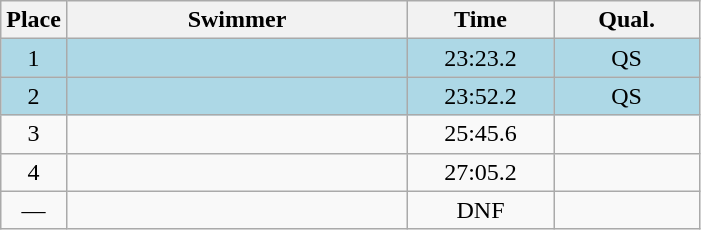<table class=wikitable style="text-align:center">
<tr>
<th>Place</th>
<th width=220>Swimmer</th>
<th width=90>Time</th>
<th width=90>Qual.</th>
</tr>
<tr bgcolor=lightblue>
<td>1</td>
<td align=left></td>
<td>23:23.2</td>
<td>QS</td>
</tr>
<tr bgcolor=lightblue>
<td>2</td>
<td align=left></td>
<td>23:52.2</td>
<td>QS</td>
</tr>
<tr>
<td>3</td>
<td align=left></td>
<td>25:45.6</td>
<td></td>
</tr>
<tr>
<td>4</td>
<td align=left></td>
<td>27:05.2</td>
<td></td>
</tr>
<tr>
<td>—</td>
<td align=left></td>
<td>DNF</td>
<td></td>
</tr>
</table>
